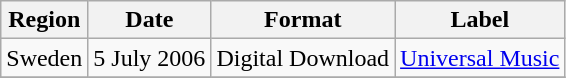<table class=wikitable>
<tr>
<th>Region</th>
<th>Date</th>
<th>Format</th>
<th>Label</th>
</tr>
<tr>
<td>Sweden</td>
<td>5 July 2006</td>
<td>Digital Download</td>
<td><a href='#'>Universal Music</a></td>
</tr>
<tr>
</tr>
</table>
